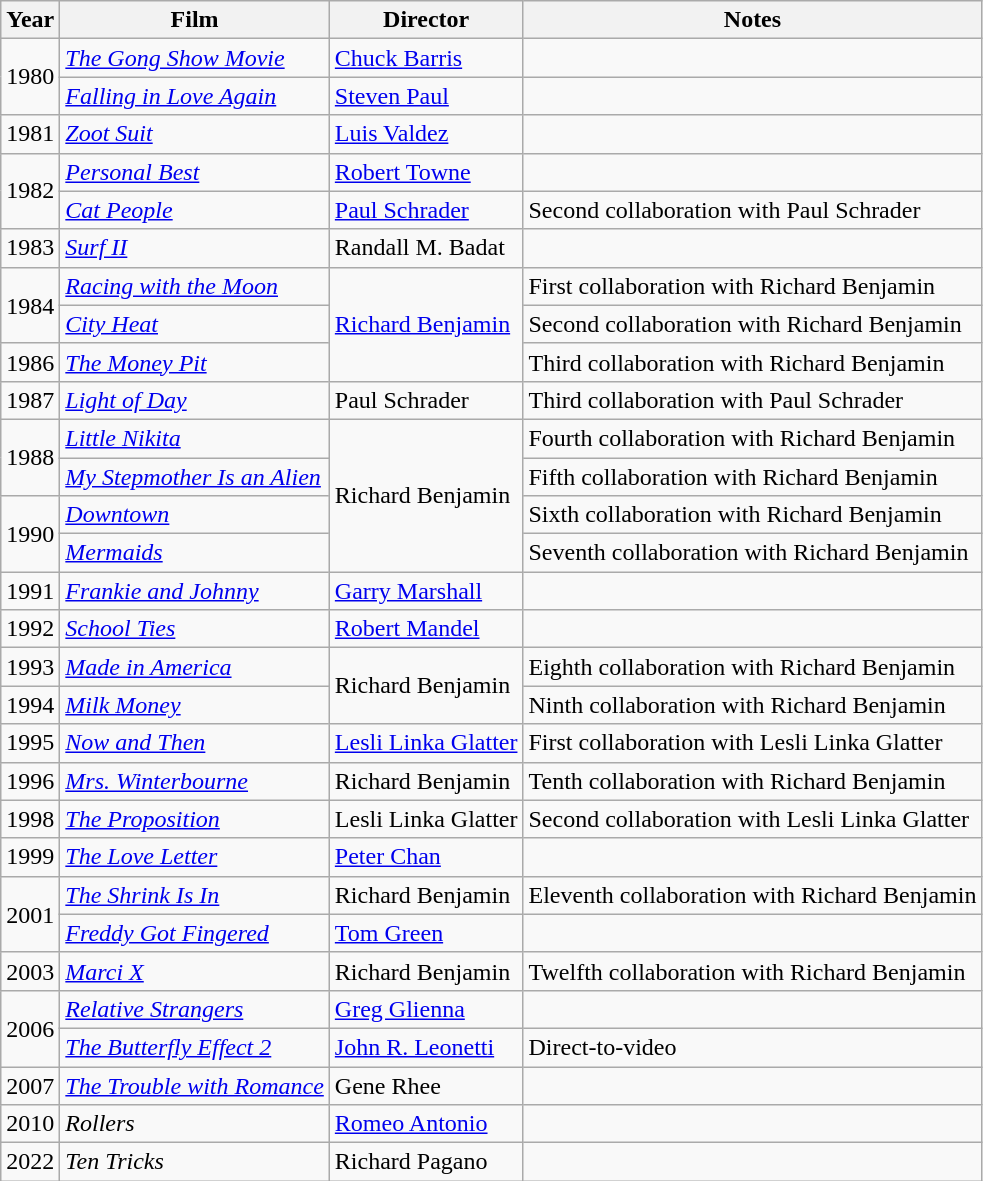<table class="wikitable">
<tr>
<th>Year</th>
<th>Film</th>
<th>Director</th>
<th>Notes</th>
</tr>
<tr>
<td rowspan=2>1980</td>
<td><em><a href='#'>The Gong Show Movie</a></em></td>
<td><a href='#'>Chuck Barris</a></td>
<td></td>
</tr>
<tr>
<td><em><a href='#'>Falling in Love Again</a></em></td>
<td><a href='#'>Steven Paul</a></td>
<td></td>
</tr>
<tr>
<td>1981</td>
<td><em><a href='#'>Zoot Suit</a></em></td>
<td><a href='#'>Luis Valdez</a></td>
<td></td>
</tr>
<tr>
<td rowspan=2>1982</td>
<td><em><a href='#'>Personal Best</a></em></td>
<td><a href='#'>Robert Towne</a></td>
<td></td>
</tr>
<tr>
<td><em><a href='#'>Cat People</a></em></td>
<td><a href='#'>Paul Schrader</a></td>
<td>Second collaboration with Paul Schrader</td>
</tr>
<tr>
<td>1983</td>
<td><em><a href='#'>Surf II</a></em></td>
<td>Randall M. Badat</td>
<td></td>
</tr>
<tr>
<td rowspan=2>1984</td>
<td><em><a href='#'>Racing with the Moon</a></em></td>
<td rowspan=3><a href='#'>Richard Benjamin</a></td>
<td>First collaboration with Richard Benjamin</td>
</tr>
<tr>
<td><em><a href='#'>City Heat</a></em></td>
<td>Second collaboration with Richard Benjamin</td>
</tr>
<tr>
<td>1986</td>
<td><em><a href='#'>The Money Pit</a></em></td>
<td>Third collaboration with Richard Benjamin</td>
</tr>
<tr>
<td>1987</td>
<td><em><a href='#'>Light of Day</a></em></td>
<td>Paul Schrader</td>
<td>Third collaboration with Paul Schrader</td>
</tr>
<tr>
<td rowspan=2>1988</td>
<td><em><a href='#'>Little Nikita</a></em></td>
<td rowspan=4>Richard Benjamin</td>
<td>Fourth collaboration with Richard Benjamin</td>
</tr>
<tr>
<td><em><a href='#'>My Stepmother Is an Alien</a></em></td>
<td>Fifth collaboration with Richard Benjamin</td>
</tr>
<tr>
<td rowspan=2>1990</td>
<td><em><a href='#'>Downtown</a></em></td>
<td>Sixth collaboration with Richard Benjamin</td>
</tr>
<tr>
<td><em><a href='#'>Mermaids</a></em></td>
<td>Seventh collaboration with Richard Benjamin</td>
</tr>
<tr>
<td>1991</td>
<td><em><a href='#'>Frankie and Johnny</a></em></td>
<td><a href='#'>Garry Marshall</a></td>
<td></td>
</tr>
<tr>
<td>1992</td>
<td><em><a href='#'>School Ties</a></em></td>
<td><a href='#'>Robert Mandel</a></td>
<td></td>
</tr>
<tr>
<td>1993</td>
<td><em><a href='#'>Made in America</a></em></td>
<td rowspan=2>Richard Benjamin</td>
<td>Eighth collaboration with Richard Benjamin</td>
</tr>
<tr>
<td>1994</td>
<td><em><a href='#'>Milk Money</a></em></td>
<td>Ninth collaboration with Richard Benjamin</td>
</tr>
<tr>
<td>1995</td>
<td><em><a href='#'>Now and Then</a></em></td>
<td><a href='#'>Lesli Linka Glatter</a></td>
<td>First collaboration with Lesli Linka Glatter</td>
</tr>
<tr>
<td>1996</td>
<td><em><a href='#'>Mrs. Winterbourne</a></em></td>
<td>Richard Benjamin</td>
<td>Tenth collaboration with Richard Benjamin</td>
</tr>
<tr>
<td>1998</td>
<td><em><a href='#'>The Proposition</a></em></td>
<td>Lesli Linka Glatter</td>
<td>Second collaboration with Lesli Linka Glatter</td>
</tr>
<tr>
<td>1999</td>
<td><em><a href='#'>The Love Letter</a></em></td>
<td><a href='#'>Peter Chan</a></td>
<td></td>
</tr>
<tr>
<td rowspan=2>2001</td>
<td><em><a href='#'>The Shrink Is In</a></em></td>
<td>Richard Benjamin</td>
<td>Eleventh collaboration with Richard Benjamin</td>
</tr>
<tr>
<td><em><a href='#'>Freddy Got Fingered</a></em></td>
<td><a href='#'>Tom Green</a></td>
<td></td>
</tr>
<tr>
<td>2003</td>
<td><em><a href='#'>Marci X</a></em></td>
<td>Richard Benjamin</td>
<td>Twelfth collaboration with Richard Benjamin</td>
</tr>
<tr>
<td rowspan=2>2006</td>
<td><em><a href='#'>Relative Strangers</a></em></td>
<td><a href='#'>Greg Glienna</a></td>
<td></td>
</tr>
<tr>
<td><em><a href='#'>The Butterfly Effect 2</a></em></td>
<td><a href='#'>John R. Leonetti</a></td>
<td>Direct-to-video</td>
</tr>
<tr>
<td>2007</td>
<td><em><a href='#'>The Trouble with Romance</a></em></td>
<td>Gene Rhee</td>
<td></td>
</tr>
<tr>
<td>2010</td>
<td><em>Rollers</em></td>
<td><a href='#'>Romeo Antonio</a></td>
<td></td>
</tr>
<tr>
<td>2022</td>
<td><em>Ten Tricks</em></td>
<td>Richard Pagano</td>
<td></td>
</tr>
</table>
